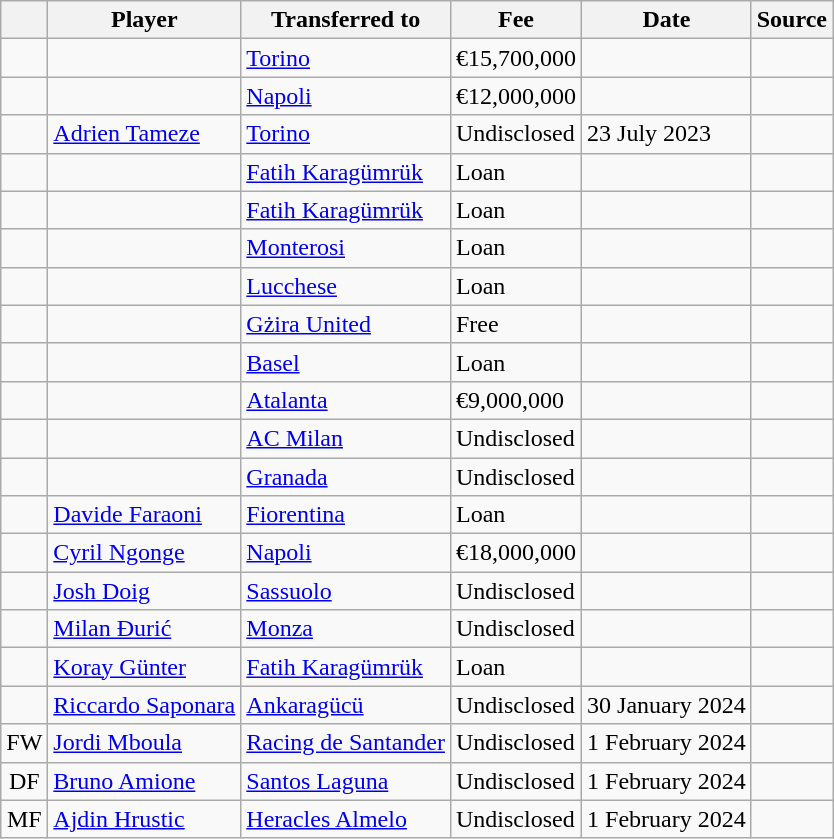<table class="wikitable plainrowheaders sortable">
<tr>
<th></th>
<th scope="col">Player</th>
<th>Transferred to</th>
<th style="width: 65px;">Fee</th>
<th scope="col">Date</th>
<th scope="col">Source</th>
</tr>
<tr>
<td align="center"></td>
<td></td>
<td> <a href='#'>Torino</a></td>
<td>€15,700,000</td>
<td></td>
<td align="center"></td>
</tr>
<tr>
<td align="center"></td>
<td></td>
<td> <a href='#'>Napoli</a></td>
<td>€12,000,000</td>
<td></td>
<td align="center"></td>
</tr>
<tr>
<td align="center"></td>
<td>  <a href='#'>Adrien Tameze</a></td>
<td> <a href='#'>Torino</a></td>
<td>Undisclosed</td>
<td>23 July 2023</td>
<td align="center"></td>
</tr>
<tr>
<td align="center"></td>
<td></td>
<td> <a href='#'>Fatih Karagümrük</a></td>
<td>Loan</td>
<td></td>
<td align="center"></td>
</tr>
<tr>
<td align="center"></td>
<td></td>
<td> <a href='#'>Fatih Karagümrük</a></td>
<td>Loan</td>
<td></td>
<td align="center"></td>
</tr>
<tr>
<td align="center"></td>
<td></td>
<td> <a href='#'>Monterosi</a></td>
<td>Loan</td>
<td></td>
<td align="center"></td>
</tr>
<tr>
<td align="center"></td>
<td></td>
<td> <a href='#'>Lucchese</a></td>
<td>Loan</td>
<td></td>
<td align="center"></td>
</tr>
<tr>
<td align="center"></td>
<td></td>
<td> <a href='#'>Gżira United</a></td>
<td>Free</td>
<td></td>
<td align="center"></td>
</tr>
<tr>
<td align="center"></td>
<td></td>
<td> <a href='#'>Basel</a></td>
<td>Loan</td>
<td></td>
<td align="center"></td>
</tr>
<tr>
<td align="center"></td>
<td></td>
<td> <a href='#'>Atalanta</a></td>
<td>€9,000,000</td>
<td></td>
<td align="center"></td>
</tr>
<tr>
<td align="center"></td>
<td></td>
<td> <a href='#'>AC Milan</a></td>
<td>Undisclosed</td>
<td></td>
<td align="center"></td>
</tr>
<tr>
<td align="center"></td>
<td></td>
<td> <a href='#'>Granada</a></td>
<td>Undisclosed</td>
<td></td>
<td align="center"></td>
</tr>
<tr>
<td align="center"></td>
<td> <a href='#'>Davide Faraoni</a></td>
<td> <a href='#'>Fiorentina</a></td>
<td>Loan</td>
<td></td>
<td align="center"></td>
</tr>
<tr>
<td align="center"></td>
<td> <a href='#'>Cyril Ngonge</a></td>
<td> <a href='#'>Napoli</a></td>
<td>€18,000,000</td>
<td></td>
<td align="center"></td>
</tr>
<tr>
<td align="center"></td>
<td> <a href='#'>Josh Doig</a></td>
<td> <a href='#'>Sassuolo</a></td>
<td>Undisclosed</td>
<td></td>
<td align="center"></td>
</tr>
<tr>
<td align="center"></td>
<td> <a href='#'>Milan Đurić</a></td>
<td> <a href='#'>Monza</a></td>
<td>Undisclosed</td>
<td></td>
<td align="center"></td>
</tr>
<tr>
<td align="center"></td>
<td> <a href='#'>Koray Günter</a></td>
<td> <a href='#'>Fatih Karagümrük</a></td>
<td>Loan</td>
<td></td>
<td align="center"></td>
</tr>
<tr>
<td align="center"></td>
<td> <a href='#'>Riccardo Saponara</a></td>
<td> <a href='#'>Ankaragücü</a></td>
<td>Undisclosed</td>
<td>30 January 2024</td>
<td align="center"></td>
</tr>
<tr>
<td align="center">FW</td>
<td> <a href='#'>Jordi Mboula</a></td>
<td> <a href='#'>Racing de Santander</a></td>
<td>Undisclosed</td>
<td>1 February 2024</td>
<td align="center"></td>
</tr>
<tr>
<td align="center">DF</td>
<td> <a href='#'>Bruno Amione</a></td>
<td> <a href='#'>Santos Laguna</a></td>
<td>Undisclosed</td>
<td>1 February 2024</td>
<td align="center"></td>
</tr>
<tr>
<td align="center">MF</td>
<td><strong></strong> <a href='#'>Ajdin Hrustic</a></td>
<td> <a href='#'>Heracles Almelo</a></td>
<td>Undisclosed</td>
<td>1 February 2024</td>
<td align="center"></td>
</tr>
</table>
